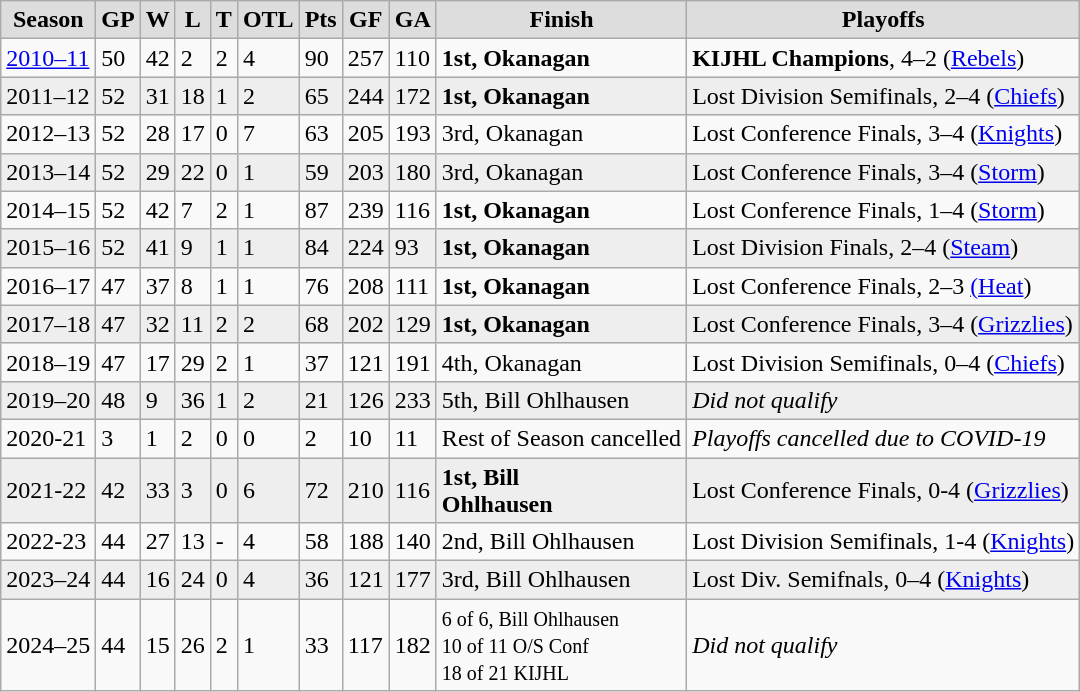<table class="wikitable">
<tr style="font-weight:bold;text-align:center; background:#ddd;"|>
<td>Season</td>
<td>GP</td>
<td>W</td>
<td>L</td>
<td>T</td>
<td>OTL</td>
<td>Pts</td>
<td>GF</td>
<td>GA</td>
<td>Finish</td>
<td>Playoffs</td>
</tr>
<tr>
<td><a href='#'>2010–11</a></td>
<td>50</td>
<td>42</td>
<td>2</td>
<td>2</td>
<td>4</td>
<td>90</td>
<td>257</td>
<td>110</td>
<td><strong>1st, Okanagan</strong></td>
<td><strong>KIJHL Champions</strong>, 4–2 (<a href='#'>Rebels</a>)</td>
</tr>
<tr style="background:#eee;">
<td>2011–12</td>
<td>52</td>
<td>31</td>
<td>18</td>
<td>1</td>
<td>2</td>
<td>65</td>
<td>244</td>
<td>172</td>
<td><strong>1st, Okanagan</strong></td>
<td>Lost Division Semifinals, 2–4 (<a href='#'>Chiefs</a>)</td>
</tr>
<tr>
<td>2012–13</td>
<td>52</td>
<td>28</td>
<td>17</td>
<td>0</td>
<td>7</td>
<td>63</td>
<td>205</td>
<td>193</td>
<td>3rd, Okanagan</td>
<td>Lost Conference Finals, 3–4 (<a href='#'>Knights</a>)</td>
</tr>
<tr style="background:#eee;">
<td>2013–14</td>
<td>52</td>
<td>29</td>
<td>22</td>
<td>0</td>
<td>1</td>
<td>59</td>
<td>203</td>
<td>180</td>
<td>3rd, Okanagan</td>
<td>Lost Conference Finals, 3–4 (<a href='#'>Storm</a>)</td>
</tr>
<tr>
<td>2014–15</td>
<td>52</td>
<td>42</td>
<td>7</td>
<td>2</td>
<td>1</td>
<td>87</td>
<td>239</td>
<td>116</td>
<td><strong>1st, Okanagan</strong></td>
<td>Lost Conference Finals, 1–4 (<a href='#'>Storm</a>)</td>
</tr>
<tr style="background:#eee;">
<td>2015–16</td>
<td>52</td>
<td>41</td>
<td>9</td>
<td>1</td>
<td>1</td>
<td>84</td>
<td>224</td>
<td>93</td>
<td><strong>1st, Okanagan</strong></td>
<td>Lost Division Finals, 2–4 (<a href='#'>Steam</a>)</td>
</tr>
<tr>
<td>2016–17</td>
<td>47</td>
<td>37</td>
<td>8</td>
<td>1</td>
<td>1</td>
<td>76</td>
<td>208</td>
<td>111</td>
<td><strong>1st, Okanagan</strong></td>
<td>Lost Conference Finals, 2–3 <a href='#'>(Heat</a>)</td>
</tr>
<tr style="background:#eee;">
<td>2017–18</td>
<td>47</td>
<td>32</td>
<td>11</td>
<td>2</td>
<td>2</td>
<td>68</td>
<td>202</td>
<td>129</td>
<td><strong>1st, Okanagan</strong></td>
<td>Lost Conference Finals, 3–4 (<a href='#'>Grizzlies</a>)</td>
</tr>
<tr>
<td>2018–19</td>
<td>47</td>
<td>17</td>
<td>29</td>
<td>2</td>
<td>1</td>
<td>37</td>
<td>121</td>
<td>191</td>
<td>4th, Okanagan</td>
<td>Lost Division Semifinals, 0–4 (<a href='#'>Chiefs</a>)</td>
</tr>
<tr style="background:#eee;">
<td>2019–20</td>
<td>48</td>
<td>9</td>
<td>36</td>
<td>1</td>
<td>2</td>
<td>21</td>
<td>126</td>
<td>233</td>
<td>5th, Bill Ohlhausen</td>
<td><em>Did not qualify</em></td>
</tr>
<tr>
<td>2020-21</td>
<td>3</td>
<td>1</td>
<td>2</td>
<td>0</td>
<td>0</td>
<td>2</td>
<td>10</td>
<td>11</td>
<td>Rest of Season cancelled</td>
<td><em>Playoffs cancelled due to COVID-19</em></td>
</tr>
<tr style="background:#eee;">
<td>2021-22</td>
<td>42</td>
<td>33</td>
<td>3</td>
<td>0</td>
<td>6</td>
<td>72</td>
<td>210</td>
<td>116</td>
<td><strong>1st, Bill</strong><br><strong>Ohlhausen</strong></td>
<td>Lost Conference Finals, 0-4 (<a href='#'>Grizzlies</a>)</td>
</tr>
<tr>
<td>2022-23</td>
<td>44</td>
<td>27</td>
<td>13</td>
<td>-</td>
<td>4</td>
<td>58</td>
<td>188</td>
<td>140</td>
<td>2nd, Bill Ohlhausen</td>
<td>Lost Division Semifinals, 1-4 (<a href='#'>Knights</a>)</td>
</tr>
<tr style="background:#eee;">
<td>2023–24</td>
<td>44</td>
<td>16</td>
<td>24</td>
<td>0</td>
<td>4</td>
<td>36</td>
<td>121</td>
<td>177</td>
<td>3rd, Bill Ohlhausen</td>
<td>Lost Div. Semifnals, 0–4 (<a href='#'>Knights</a>)</td>
</tr>
<tr>
<td>2024–25</td>
<td>44</td>
<td>15</td>
<td>26</td>
<td>2</td>
<td>1</td>
<td>33</td>
<td>117</td>
<td>182</td>
<td><small>6 of 6, Bill Ohlhausen<br>10 of 11 O/S Conf<br>18 of 21 KIJHL </small></td>
<td><em>Did not qualify</em></td>
</tr>
</table>
